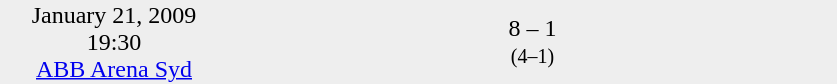<table style="background:#eee;" cellspacing="0">
<tr style="text-align:center;">
<td width=150>January 21, 2009<br>19:30<br><a href='#'>ABB Arena Syd</a></td>
<td style="width:150px; text-align:right;"></td>
<td width=100>8 – 1<br><small>(4–1)</small></td>
<td style="width:150px; text-align:left;"></td>
</tr>
</table>
